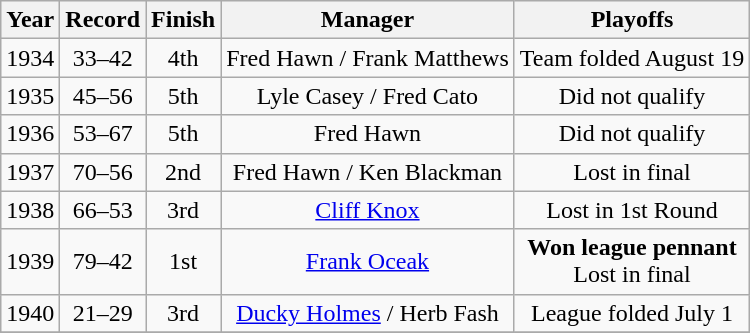<table class="wikitable">
<tr style="background: #F2F2F2;">
<th>Year</th>
<th>Record</th>
<th>Finish</th>
<th>Manager</th>
<th>Playoffs</th>
</tr>
<tr align=center>
<td>1934</td>
<td>33–42</td>
<td>4th</td>
<td>Fred Hawn / Frank Matthews</td>
<td>Team folded August 19</td>
</tr>
<tr align=center>
<td>1935</td>
<td>45–56</td>
<td>5th</td>
<td>Lyle Casey / Fred Cato</td>
<td>Did not qualify</td>
</tr>
<tr align=center>
<td>1936</td>
<td>53–67</td>
<td>5th</td>
<td>Fred Hawn</td>
<td>Did not qualify</td>
</tr>
<tr align=center>
<td>1937</td>
<td>70–56</td>
<td>2nd</td>
<td>Fred Hawn / Ken Blackman</td>
<td>Lost in final</td>
</tr>
<tr align=center>
<td>1938</td>
<td>66–53</td>
<td>3rd</td>
<td><a href='#'>Cliff Knox</a></td>
<td>Lost in 1st Round</td>
</tr>
<tr align=center>
<td>1939</td>
<td>79–42</td>
<td>1st</td>
<td><a href='#'>Frank Oceak</a></td>
<td><strong>Won league pennant</strong><br>Lost in final</td>
</tr>
<tr align=center>
<td>1940</td>
<td>21–29</td>
<td>3rd</td>
<td><a href='#'>Ducky Holmes</a> / Herb Fash</td>
<td>League folded July 1</td>
</tr>
<tr align=center>
</tr>
</table>
